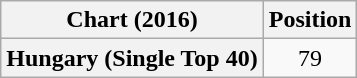<table class="wikitable plainrowheaders" style="text-align:center">
<tr>
<th scope="col">Chart (2016)</th>
<th scope="col">Position</th>
</tr>
<tr>
<th scope="row">Hungary (Single Top 40)</th>
<td>79</td>
</tr>
</table>
